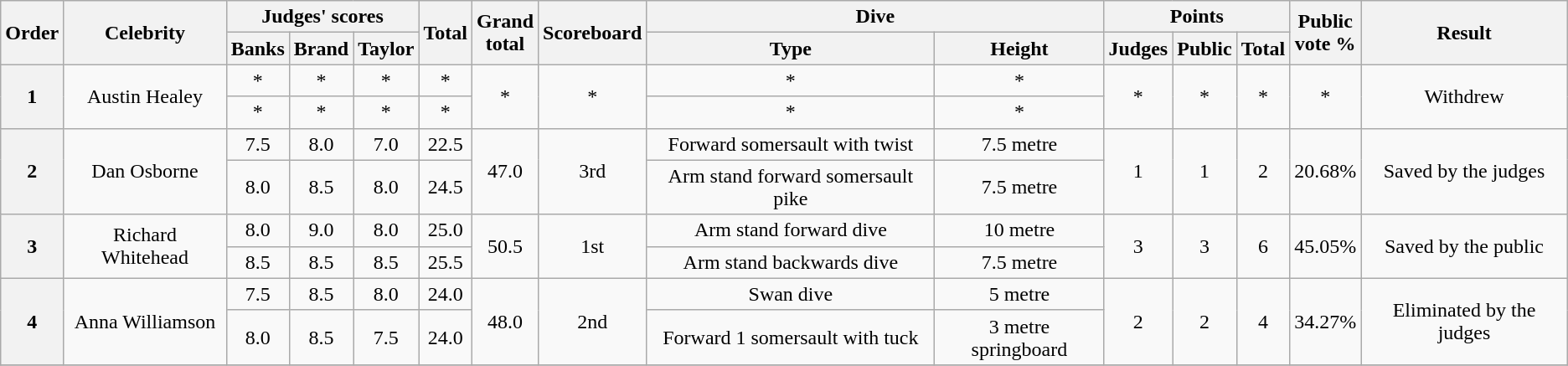<table class="wikitable" style="margin= auto; text-align: center;">
<tr>
<th scope=row rowspan=2>Order</th>
<th rowspan=2>Celebrity</th>
<th colspan=3>Judges' scores</th>
<th rowspan=2>Total</th>
<th rowspan=2>Grand<br>total</th>
<th rowspan=2>Scoreboard</th>
<th colspan=2>Dive</th>
<th colspan=3>Points</th>
<th rowspan=2>Public<br>vote %</th>
<th rowspan=2>Result</th>
</tr>
<tr>
<th>Banks</th>
<th>Brand</th>
<th>Taylor</th>
<th>Type</th>
<th>Height</th>
<th>Judges</th>
<th>Public</th>
<th>Total</th>
</tr>
<tr>
<th scope=row rowspan=2>1</th>
<td rowspan=2>Austin Healey</td>
<td>*</td>
<td>*</td>
<td>*</td>
<td>*</td>
<td rowspan=2>*</td>
<td rowspan=2>*</td>
<td>*</td>
<td>*</td>
<td rowspan=2>*</td>
<td rowspan=2>*</td>
<td rowspan=2>*</td>
<td rowspan=2>*</td>
<td rowspan=2>Withdrew</td>
</tr>
<tr>
<td>*</td>
<td>*</td>
<td>*</td>
<td>*</td>
<td>*</td>
<td>*</td>
</tr>
<tr>
<th scope=row rowspan=2>2</th>
<td rowspan=2>Dan Osborne</td>
<td>7.5</td>
<td>8.0</td>
<td>7.0</td>
<td>22.5</td>
<td rowspan=2>47.0</td>
<td rowspan=2>3rd</td>
<td>Forward somersault with twist</td>
<td>7.5 metre</td>
<td rowspan=2>1</td>
<td rowspan=2>1</td>
<td rowspan=2>2</td>
<td rowspan=2>20.68%</td>
<td rowspan=2>Saved by the judges</td>
</tr>
<tr>
<td>8.0</td>
<td>8.5</td>
<td>8.0</td>
<td>24.5</td>
<td>Arm stand forward somersault pike</td>
<td>7.5 metre</td>
</tr>
<tr>
<th scope=row rowspan=2>3</th>
<td rowspan=2>Richard Whitehead</td>
<td>8.0</td>
<td>9.0</td>
<td>8.0</td>
<td>25.0</td>
<td rowspan=2>50.5</td>
<td rowspan=2>1st</td>
<td>Arm stand forward dive</td>
<td>10 metre</td>
<td rowspan=2>3</td>
<td rowspan=2>3</td>
<td rowspan=2>6</td>
<td rowspan=2>45.05%</td>
<td rowspan=2>Saved by the public</td>
</tr>
<tr>
<td>8.5</td>
<td>8.5</td>
<td>8.5</td>
<td>25.5</td>
<td>Arm stand backwards dive</td>
<td>7.5 metre</td>
</tr>
<tr>
<th scope=row rowspan=2>4</th>
<td rowspan=2>Anna Williamson</td>
<td>7.5</td>
<td>8.5</td>
<td>8.0</td>
<td>24.0</td>
<td rowspan=2>48.0</td>
<td rowspan=2>2nd</td>
<td>Swan dive</td>
<td>5 metre</td>
<td rowspan=2>2</td>
<td rowspan=2>2</td>
<td rowspan=2>4</td>
<td rowspan=2>34.27%</td>
<td rowspan=2>Eliminated by the judges</td>
</tr>
<tr>
<td>8.0</td>
<td>8.5</td>
<td>7.5</td>
<td>24.0</td>
<td>Forward 1  somersault with tuck</td>
<td>3 metre springboard</td>
</tr>
<tr>
</tr>
</table>
